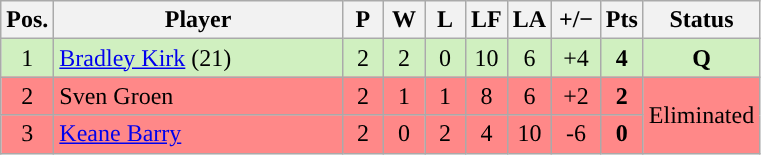<table class="wikitable" style="text-align:center; margin: 1em auto 1em auto, align:left">
<tr>
<th width=20>Pos.</th>
<th width=185>Player</th>
<th width=20>P</th>
<th width=20>W</th>
<th width=20>L</th>
<th width=20>LF</th>
<th width=20>LA</th>
<th width=25>+/−</th>
<th width=20>Pts</th>
<th width=70>Status</th>
</tr>
<tr style="background:#D0F0C0;">
<td>1</td>
<td align=left> <a href='#'>Bradley Kirk</a> (21)</td>
<td>2</td>
<td>2</td>
<td>0</td>
<td>10</td>
<td>6</td>
<td>+4</td>
<td><strong>4</strong></td>
<td rowspan=1><strong>Q</strong></td>
</tr>
<tr style="background:#FF8888;">
<td>2</td>
<td align=left> Sven Groen</td>
<td>2</td>
<td>1</td>
<td>1</td>
<td>8</td>
<td>6</td>
<td>+2</td>
<td><strong>2</strong></td>
<td rowspan=2>Eliminated</td>
</tr>
<tr style="background:#FF8888;">
<td>3</td>
<td align=left> <a href='#'>Keane Barry</a></td>
<td>2</td>
<td>0</td>
<td>2</td>
<td>4</td>
<td>10</td>
<td>-6</td>
<td><strong>0</strong></td>
</tr>
</table>
